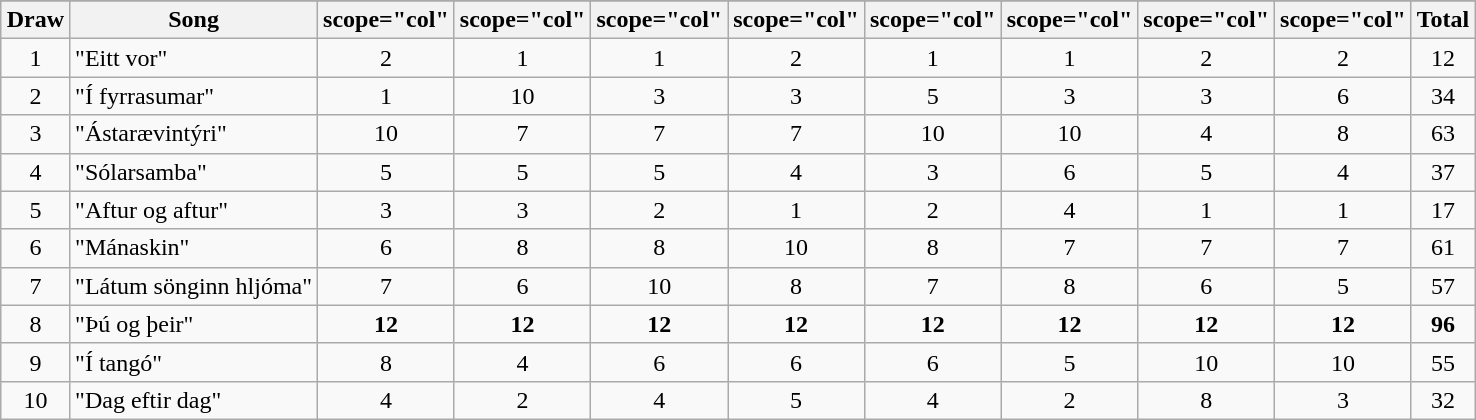<table class="wikitable plainrowheaders" style="margin: 1em auto 1em auto; text-align:center;">
<tr>
</tr>
<tr>
<th scope="col">Draw</th>
<th scope="col">Song</th>
<th>scope="col" </th>
<th>scope="col" </th>
<th>scope="col" </th>
<th>scope="col" </th>
<th>scope="col" </th>
<th>scope="col" </th>
<th>scope="col" </th>
<th>scope="col" </th>
<th scope="col">Total</th>
</tr>
<tr --->
<td>1</td>
<td align="left">"Eitt vor"</td>
<td>2</td>
<td>1</td>
<td>1</td>
<td>2</td>
<td>1</td>
<td>1</td>
<td>2</td>
<td>2</td>
<td>12</td>
</tr>
<tr --->
<td>2</td>
<td align="left">"Í fyrrasumar"</td>
<td>1</td>
<td>10</td>
<td>3</td>
<td>3</td>
<td>5</td>
<td>3</td>
<td>3</td>
<td>6</td>
<td>34</td>
</tr>
<tr --->
<td>3</td>
<td align="left">"Ástarævintýri"</td>
<td>10</td>
<td>7</td>
<td>7</td>
<td>7</td>
<td>10</td>
<td>10</td>
<td>4</td>
<td>8</td>
<td>63</td>
</tr>
<tr --->
<td>4</td>
<td align="left">"Sólarsamba"</td>
<td>5</td>
<td>5</td>
<td>5</td>
<td>4</td>
<td>3</td>
<td>6</td>
<td>5</td>
<td>4</td>
<td>37</td>
</tr>
<tr --->
<td>5</td>
<td align="left">"Aftur og aftur"</td>
<td>3</td>
<td>3</td>
<td>2</td>
<td>1</td>
<td>2</td>
<td>4</td>
<td>1</td>
<td>1</td>
<td>17</td>
</tr>
<tr --->
<td>6</td>
<td align="left">"Mánaskin"</td>
<td>6</td>
<td>8</td>
<td>8</td>
<td>10</td>
<td>8</td>
<td>7</td>
<td>7</td>
<td>7</td>
<td>61</td>
</tr>
<tr --->
<td>7</td>
<td align="left">"Látum sönginn hljóma"</td>
<td>7</td>
<td>6</td>
<td>10</td>
<td>8</td>
<td>7</td>
<td>8</td>
<td>6</td>
<td>5</td>
<td>57</td>
</tr>
<tr --->
<td>8</td>
<td align="left">"Þú og þeir"</td>
<td><strong>12</strong></td>
<td><strong>12</strong></td>
<td><strong>12</strong></td>
<td><strong>12</strong></td>
<td><strong>12</strong></td>
<td><strong>12</strong></td>
<td><strong>12</strong></td>
<td><strong>12</strong></td>
<td><strong>96</strong></td>
</tr>
<tr --->
<td>9</td>
<td align="left">"Í tangó"</td>
<td>8</td>
<td>4</td>
<td>6</td>
<td>6</td>
<td>6</td>
<td>5</td>
<td>10</td>
<td>10</td>
<td>55</td>
</tr>
<tr --->
<td>10</td>
<td align="left">"Dag eftir dag"</td>
<td>4</td>
<td>2</td>
<td>4</td>
<td>5</td>
<td>4</td>
<td>2</td>
<td>8</td>
<td>3</td>
<td>32</td>
</tr>
</table>
